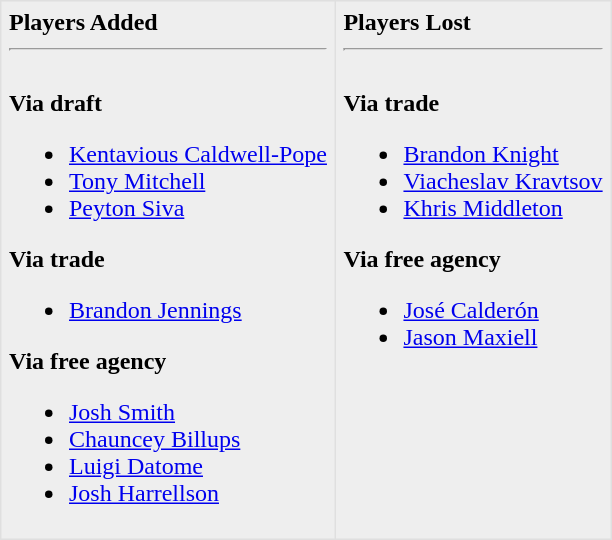<table border=1 style="border-collapse:collapse; background-color:#eeeeee" bordercolor="#DFDFDF" cellpadding="5">
<tr>
<td valign="top"><strong>Players Added</strong> <hr><br><strong>Via draft</strong><ul><li><a href='#'>Kentavious Caldwell-Pope</a></li><li><a href='#'>Tony Mitchell</a></li><li><a href='#'>Peyton Siva</a></li></ul><strong>Via trade</strong><ul><li><a href='#'>Brandon Jennings</a></li></ul><strong>Via free agency</strong><ul><li><a href='#'>Josh Smith</a></li><li><a href='#'>Chauncey Billups</a></li><li><a href='#'>Luigi Datome</a></li><li><a href='#'>Josh Harrellson</a></li></ul></td>
<td valign="top"><strong>Players Lost</strong> <hr><br><strong>Via trade</strong><ul><li><a href='#'>Brandon Knight</a></li><li><a href='#'>Viacheslav Kravtsov</a></li><li><a href='#'>Khris Middleton</a></li></ul><strong>Via free agency</strong><ul><li><a href='#'>José Calderón</a></li><li><a href='#'>Jason Maxiell</a></li></ul></td>
</tr>
</table>
